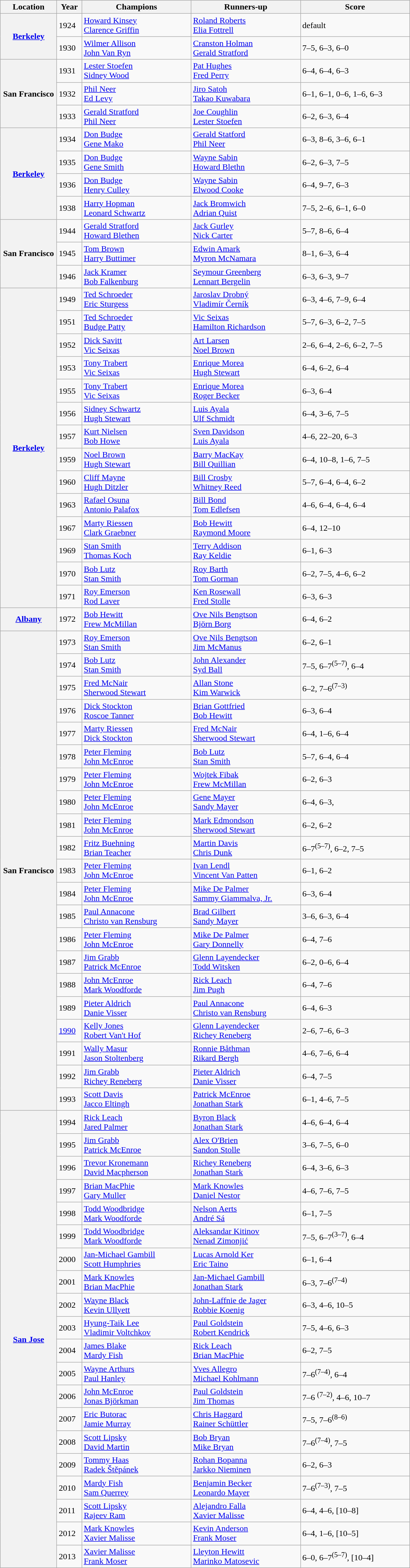<table class=wikitable>
<tr>
<th style="width:100px">Location</th>
<th style="width:40px">Year</th>
<th style="width:200px">Champions</th>
<th style="width:200px">Runners-up</th>
<th style="width:200px" class="unsortable">Score</th>
</tr>
<tr>
<th rowspan=2 bgcolor=ededed><a href='#'>Berkeley</a></th>
<td>1924</td>
<td> <a href='#'>Howard Kinsey</a><br> <a href='#'>Clarence Griffin</a></td>
<td> <a href='#'>Roland Roberts</a><br> <a href='#'>Elia Fottrell</a></td>
<td>default</td>
</tr>
<tr>
<td>1930</td>
<td> <a href='#'>Wilmer Allison</a><br> <a href='#'>John Van Ryn</a></td>
<td> <a href='#'>Cranston Holman</a><br> <a href='#'>Gerald Stratford</a></td>
<td>7–5, 6–3, 6–0</td>
</tr>
<tr>
<th rowspan=3 bgcolor=ededed>San Francisco</th>
<td>1931</td>
<td> <a href='#'>Lester Stoefen</a><br> <a href='#'>Sidney Wood</a></td>
<td> <a href='#'>Pat Hughes</a><br> <a href='#'>Fred Perry</a></td>
<td>6–4, 6–4, 6–3</td>
</tr>
<tr>
<td>1932</td>
<td> <a href='#'>Phil Neer</a><br> <a href='#'>Ed Levy</a></td>
<td> <a href='#'>Jiro Satoh</a><br> <a href='#'>Takao Kuwabara</a></td>
<td>6–1, 6–1, 0–6, 1–6, 6–3</td>
</tr>
<tr>
<td>1933</td>
<td> <a href='#'>Gerald Stratford</a><br> <a href='#'>Phil Neer</a></td>
<td> <a href='#'>Joe Coughlin</a><br> <a href='#'>Lester Stoefen</a></td>
<td>6–2, 6–3, 6–4</td>
</tr>
<tr>
<th rowspan=4 bgcolor=ededed><a href='#'>Berkeley</a></th>
<td>1934</td>
<td> <a href='#'>Don Budge</a><br> <a href='#'>Gene Mako</a></td>
<td> <a href='#'>Gerald Statford</a><br> <a href='#'>Phil Neer</a></td>
<td>6–3, 8–6, 3–6, 6–1</td>
</tr>
<tr>
<td>1935</td>
<td> <a href='#'>Don Budge</a><br> <a href='#'>Gene Smith</a></td>
<td> <a href='#'>Wayne Sabin</a><br> <a href='#'>Howard Blethn</a></td>
<td>6–2, 6–3, 7–5</td>
</tr>
<tr>
<td>1936</td>
<td> <a href='#'>Don Budge</a><br> <a href='#'>Henry Culley</a></td>
<td> <a href='#'>Wayne Sabin</a><br> <a href='#'>Elwood Cooke</a></td>
<td>6–4, 9–7, 6–3</td>
</tr>
<tr>
<td>1938</td>
<td> <a href='#'>Harry Hopman</a><br> <a href='#'>Leonard Schwartz</a></td>
<td> <a href='#'>Jack Bromwich</a><br> <a href='#'>Adrian Quist</a></td>
<td>7–5, 2–6, 6–1, 6–0</td>
</tr>
<tr>
<th rowspan=3 bgcolor=ededed>San Francisco</th>
<td>1944</td>
<td> <a href='#'>Gerald Stratford</a><br> <a href='#'>Howard Blethen</a></td>
<td> <a href='#'>Jack Gurley</a><br> <a href='#'>Nick Carter</a></td>
<td>5–7, 8–6, 6–4</td>
</tr>
<tr>
<td>1945</td>
<td>  <a href='#'>Tom Brown</a><br> <a href='#'>Harry Buttimer</a></td>
<td> <a href='#'>Edwin Amark</a><br> <a href='#'>Myron McNamara</a></td>
<td>8–1, 6–3, 6–4</td>
</tr>
<tr>
<td>1946</td>
<td> <a href='#'>Jack Kramer</a><br> <a href='#'>Bob Falkenburg</a></td>
<td> <a href='#'>Seymour Greenberg</a><br> <a href='#'>Lennart Bergelin</a></td>
<td>6–3, 6–3, 9–7</td>
</tr>
<tr>
<th rowspan=14 bgcolor=ededed><a href='#'>Berkeley</a></th>
<td>1949</td>
<td> <a href='#'>Ted Schroeder</a><br> <a href='#'>Eric Sturgess</a></td>
<td> <a href='#'>Jaroslav Drobný</a><br> <a href='#'>Vladimír Černík</a></td>
<td>6–3, 4–6, 7–9, 6–4</td>
</tr>
<tr>
<td>1951</td>
<td> <a href='#'>Ted Schroeder</a><br> <a href='#'>Budge Patty</a></td>
<td> <a href='#'>Vic Seixas</a><br> <a href='#'>Hamilton Richardson</a></td>
<td>5–7, 6–3, 6–2, 7–5</td>
</tr>
<tr>
<td>1952</td>
<td> <a href='#'>Dick Savitt</a><br> <a href='#'>Vic Seixas</a></td>
<td> <a href='#'>Art Larsen</a><br> <a href='#'>Noel Brown</a></td>
<td>2–6, 6–4, 2–6, 6–2, 7–5</td>
</tr>
<tr>
<td>1953</td>
<td> <a href='#'>Tony Trabert</a><br> <a href='#'>Vic Seixas</a></td>
<td> <a href='#'>Enrique Morea</a><br> <a href='#'>Hugh Stewart</a></td>
<td>6–4, 6–2, 6–4</td>
</tr>
<tr>
<td>1955</td>
<td> <a href='#'>Tony Trabert</a><br> <a href='#'>Vic Seixas</a></td>
<td> <a href='#'>Enrique Morea</a><br> <a href='#'>Roger Becker</a></td>
<td>6–3, 6–4</td>
</tr>
<tr>
<td>1956</td>
<td> <a href='#'>Sidney Schwartz</a><br> <a href='#'>Hugh Stewart</a></td>
<td> <a href='#'>Luis Ayala</a><br> <a href='#'>Ulf Schmidt</a></td>
<td>6–4, 3–6, 7–5</td>
</tr>
<tr>
<td>1957</td>
<td> <a href='#'>Kurt Nielsen</a><br> <a href='#'>Bob Howe</a></td>
<td> <a href='#'>Sven Davidson</a><br> <a href='#'>Luis Ayala</a></td>
<td>4–6, 22–20, 6–3</td>
</tr>
<tr>
<td>1959</td>
<td> <a href='#'>Noel Brown</a><br> <a href='#'>Hugh Stewart</a></td>
<td> <a href='#'>Barry MacKay</a><br> <a href='#'>Bill Quillian</a></td>
<td>6–4, 10–8, 1–6, 7–5</td>
</tr>
<tr>
<td>1960</td>
<td> <a href='#'>Cliff Mayne</a><br> <a href='#'>Hugh Ditzler</a></td>
<td> <a href='#'>Bill Crosby</a><br> <a href='#'>Whitney Reed</a></td>
<td>5–7, 6–4, 6–4, 6–2</td>
</tr>
<tr>
<td>1963</td>
<td> <a href='#'>Rafael Osuna</a><br> <a href='#'>Antonio Palafox</a></td>
<td> <a href='#'>Bill Bond</a><br> <a href='#'>Tom Edlefsen</a></td>
<td>4–6, 6–4, 6–4, 6–4</td>
</tr>
<tr>
<td>1967</td>
<td> <a href='#'>Marty Riessen</a><br> <a href='#'>Clark Graebner</a></td>
<td> <a href='#'>Bob Hewitt</a><br> <a href='#'>Raymond Moore</a></td>
<td>6–4, 12–10</td>
</tr>
<tr>
<td>1969</td>
<td> <a href='#'>Stan Smith</a><br> <a href='#'>Thomas Koch</a></td>
<td> <a href='#'>Terry Addison</a><br> <a href='#'>Ray Keldie</a></td>
<td>6–1, 6–3</td>
</tr>
<tr>
<td>1970</td>
<td> <a href='#'>Bob Lutz</a><br> <a href='#'>Stan Smith</a></td>
<td> <a href='#'>Roy Barth</a><br> <a href='#'>Tom Gorman</a></td>
<td>6–2, 7–5, 4–6, 6–2</td>
</tr>
<tr>
<td>1971</td>
<td> <a href='#'>Roy Emerson</a><br> <a href='#'>Rod Laver</a></td>
<td> <a href='#'>Ken Rosewall</a><br> <a href='#'>Fred Stolle</a></td>
<td>6–3, 6–3</td>
</tr>
<tr>
<th bgcolor=ededed><a href='#'>Albany</a></th>
<td>1972</td>
<td> <a href='#'>Bob Hewitt</a><br> <a href='#'>Frew McMillan</a></td>
<td> <a href='#'>Ove Nils Bengtson</a><br> <a href='#'>Björn Borg</a></td>
<td>6–4, 6–2</td>
</tr>
<tr>
<th rowspan=21 bgcolor=ededed>San Francisco</th>
<td>1973</td>
<td> <a href='#'>Roy Emerson</a><br> <a href='#'>Stan Smith</a></td>
<td> <a href='#'>Ove Nils Bengtson</a><br> <a href='#'>Jim McManus</a></td>
<td>6–2, 6–1</td>
</tr>
<tr>
<td>1974</td>
<td> <a href='#'>Bob Lutz</a><br> <a href='#'>Stan Smith</a></td>
<td> <a href='#'>John Alexander</a><br> <a href='#'>Syd Ball</a></td>
<td>7–5, 6–7<sup>(5–7)</sup>, 6–4</td>
</tr>
<tr>
<td>1975</td>
<td> <a href='#'>Fred McNair</a><br> <a href='#'>Sherwood Stewart</a></td>
<td> <a href='#'>Allan Stone</a><br> <a href='#'>Kim Warwick</a></td>
<td>6–2, 7–6<sup>(7–3)</sup></td>
</tr>
<tr>
<td>1976</td>
<td> <a href='#'>Dick Stockton</a><br> <a href='#'>Roscoe Tanner</a></td>
<td> <a href='#'>Brian Gottfried</a><br> <a href='#'>Bob Hewitt</a></td>
<td>6–3, 6–4</td>
</tr>
<tr>
<td>1977</td>
<td> <a href='#'>Marty Riessen</a><br> <a href='#'>Dick Stockton</a></td>
<td> <a href='#'>Fred McNair</a><br> <a href='#'>Sherwood Stewart</a></td>
<td>6–4, 1–6, 6–4</td>
</tr>
<tr>
<td>1978</td>
<td> <a href='#'>Peter Fleming</a><br> <a href='#'>John McEnroe</a></td>
<td> <a href='#'>Bob Lutz</a><br> <a href='#'>Stan Smith</a></td>
<td>5–7, 6–4, 6–4</td>
</tr>
<tr>
<td>1979</td>
<td> <a href='#'>Peter Fleming</a><br> <a href='#'>John McEnroe</a></td>
<td> <a href='#'>Wojtek Fibak</a><br> <a href='#'>Frew McMillan</a></td>
<td>6–2, 6–3</td>
</tr>
<tr>
<td>1980</td>
<td> <a href='#'>Peter Fleming</a><br> <a href='#'>John McEnroe</a></td>
<td> <a href='#'>Gene Mayer</a><br> <a href='#'>Sandy Mayer</a></td>
<td>6–4, 6–3,</td>
</tr>
<tr>
<td>1981</td>
<td> <a href='#'>Peter Fleming</a><br> <a href='#'>John McEnroe</a></td>
<td> <a href='#'>Mark Edmondson</a><br> <a href='#'>Sherwood Stewart</a></td>
<td>6–2, 6–2</td>
</tr>
<tr>
<td>1982</td>
<td> <a href='#'>Fritz Buehning</a><br> <a href='#'>Brian Teacher</a></td>
<td> <a href='#'>Martin Davis</a><br> <a href='#'>Chris Dunk</a></td>
<td>6–7<sup>(5–7)</sup>, 6–2, 7–5</td>
</tr>
<tr>
<td>1983</td>
<td> <a href='#'>Peter Fleming</a><br> <a href='#'>John McEnroe</a></td>
<td> <a href='#'>Ivan Lendl</a><br> <a href='#'>Vincent Van Patten</a></td>
<td>6–1, 6–2</td>
</tr>
<tr>
<td>1984</td>
<td> <a href='#'>Peter Fleming</a><br> <a href='#'>John McEnroe</a></td>
<td> <a href='#'>Mike De Palmer</a><br> <a href='#'>Sammy Giammalva, Jr.</a></td>
<td>6–3, 6–4</td>
</tr>
<tr>
<td>1985</td>
<td> <a href='#'>Paul Annacone</a><br> <a href='#'>Christo van Rensburg</a></td>
<td> <a href='#'>Brad Gilbert</a><br> <a href='#'>Sandy Mayer</a></td>
<td>3–6, 6–3, 6–4</td>
</tr>
<tr>
<td>1986</td>
<td> <a href='#'>Peter Fleming</a><br> <a href='#'>John McEnroe</a></td>
<td> <a href='#'>Mike De Palmer</a><br> <a href='#'>Gary Donnelly</a></td>
<td>6–4, 7–6</td>
</tr>
<tr>
<td>1987</td>
<td> <a href='#'>Jim Grabb</a><br> <a href='#'>Patrick McEnroe</a></td>
<td> <a href='#'>Glenn Layendecker</a><br> <a href='#'>Todd Witsken</a></td>
<td>6–2, 0–6, 6–4</td>
</tr>
<tr>
<td>1988</td>
<td> <a href='#'>John McEnroe</a><br> <a href='#'>Mark Woodforde</a></td>
<td> <a href='#'>Rick Leach</a><br> <a href='#'>Jim Pugh</a></td>
<td>6–4, 7–6</td>
</tr>
<tr>
<td>1989</td>
<td> <a href='#'>Pieter Aldrich</a><br> <a href='#'>Danie Visser</a></td>
<td> <a href='#'>Paul Annacone</a><br> <a href='#'>Christo van Rensburg</a></td>
<td>6–4, 6–3</td>
</tr>
<tr>
<td><a href='#'>1990</a></td>
<td> <a href='#'>Kelly Jones</a><br> <a href='#'>Robert Van't Hof</a></td>
<td> <a href='#'>Glenn Layendecker</a><br> <a href='#'>Richey Reneberg</a></td>
<td>2–6, 7–6, 6–3</td>
</tr>
<tr>
<td>1991</td>
<td> <a href='#'>Wally Masur</a><br> <a href='#'>Jason Stoltenberg</a></td>
<td> <a href='#'>Ronnie Båthman</a><br> <a href='#'>Rikard Bergh</a></td>
<td>4–6, 7–6, 6–4</td>
</tr>
<tr>
<td>1992</td>
<td> <a href='#'>Jim Grabb</a><br> <a href='#'>Richey Reneberg</a></td>
<td> <a href='#'>Pieter Aldrich</a><br> <a href='#'>Danie Visser</a></td>
<td>6–4, 7–5</td>
</tr>
<tr>
<td>1993</td>
<td> <a href='#'>Scott Davis</a><br> <a href='#'>Jacco Eltingh</a></td>
<td> <a href='#'>Patrick McEnroe</a><br> <a href='#'>Jonathan Stark</a></td>
<td>6–1, 4–6, 7–5</td>
</tr>
<tr>
<th rowspan=20 bgcolor=ededed><a href='#'>San Jose</a></th>
<td>1994</td>
<td> <a href='#'>Rick Leach</a><br> <a href='#'>Jared Palmer</a></td>
<td> <a href='#'>Byron Black</a><br> <a href='#'>Jonathan Stark</a></td>
<td>4–6, 6–4, 6–4</td>
</tr>
<tr>
<td>1995</td>
<td> <a href='#'>Jim Grabb</a><br> <a href='#'>Patrick McEnroe</a></td>
<td> <a href='#'>Alex O'Brien</a><br> <a href='#'>Sandon Stolle</a></td>
<td>3–6, 7–5, 6–0</td>
</tr>
<tr>
<td>1996</td>
<td> <a href='#'>Trevor Kronemann</a><br> <a href='#'>David Macpherson</a></td>
<td> <a href='#'>Richey Reneberg</a><br> <a href='#'>Jonathan Stark</a></td>
<td>6–4, 3–6, 6–3</td>
</tr>
<tr>
<td>1997</td>
<td> <a href='#'>Brian MacPhie</a><br> <a href='#'>Gary Muller</a></td>
<td> <a href='#'>Mark Knowles</a><br> <a href='#'>Daniel Nestor</a></td>
<td>4–6, 7–6, 7–5</td>
</tr>
<tr>
<td>1998</td>
<td> <a href='#'>Todd Woodbridge</a><br> <a href='#'>Mark Woodforde</a></td>
<td> <a href='#'>Nelson Aerts</a><br> <a href='#'>André Sá</a></td>
<td>6–1, 7–5</td>
</tr>
<tr>
<td>1999</td>
<td> <a href='#'>Todd Woodbridge</a><br> <a href='#'>Mark Woodforde</a></td>
<td> <a href='#'>Aleksandar Kitinov</a><br> <a href='#'>Nenad Zimonjić</a></td>
<td>7–5, 6–7<sup>(3–7)</sup>, 6–4</td>
</tr>
<tr>
<td>2000</td>
<td> <a href='#'>Jan-Michael Gambill</a><br> <a href='#'>Scott Humphries</a></td>
<td> <a href='#'>Lucas Arnold Ker</a><br> <a href='#'>Eric Taino</a></td>
<td>6–1, 6–4</td>
</tr>
<tr>
<td>2001</td>
<td> <a href='#'>Mark Knowles</a><br> <a href='#'>Brian MacPhie</a></td>
<td> <a href='#'>Jan-Michael Gambill</a><br> <a href='#'>Jonathan Stark</a></td>
<td>6–3, 7–6<sup>(7–4)</sup></td>
</tr>
<tr>
<td>2002</td>
<td> <a href='#'>Wayne Black</a><br> <a href='#'>Kevin Ullyett</a></td>
<td> <a href='#'>John-Laffnie de Jager</a><br> <a href='#'>Robbie Koenig</a></td>
<td>6–3, 4–6, 10–5</td>
</tr>
<tr>
<td>2003</td>
<td> <a href='#'>Hyung-Taik Lee</a><br> <a href='#'>Vladimir Voltchkov</a></td>
<td> <a href='#'>Paul Goldstein</a><br> <a href='#'>Robert Kendrick</a></td>
<td>7–5, 4–6, 6–3</td>
</tr>
<tr>
<td>2004</td>
<td> <a href='#'>James Blake</a><br> <a href='#'>Mardy Fish</a></td>
<td> <a href='#'>Rick Leach</a><br> <a href='#'>Brian MacPhie</a></td>
<td>6–2, 7–5</td>
</tr>
<tr>
<td>2005</td>
<td> <a href='#'>Wayne Arthurs</a><br> <a href='#'>Paul Hanley</a></td>
<td> <a href='#'>Yves Allegro</a><br> <a href='#'>Michael Kohlmann</a></td>
<td>7–6<sup>(7–4)</sup>, 6–4</td>
</tr>
<tr>
<td>2006</td>
<td> <a href='#'>John McEnroe</a><br> <a href='#'>Jonas Björkman</a></td>
<td> <a href='#'>Paul Goldstein</a><br> <a href='#'>Jim Thomas</a></td>
<td>7–6 <sup>(7–2)</sup>, 4–6, 10–7</td>
</tr>
<tr>
<td>2007</td>
<td> <a href='#'>Eric Butorac</a><br> <a href='#'>Jamie Murray</a></td>
<td> <a href='#'>Chris Haggard</a><br> <a href='#'>Rainer Schüttler</a></td>
<td>7–5, 7–6<sup>(8–6)</sup></td>
</tr>
<tr>
<td>2008</td>
<td> <a href='#'>Scott Lipsky</a><br> <a href='#'>David Martin</a></td>
<td> <a href='#'>Bob Bryan</a><br> <a href='#'>Mike Bryan</a></td>
<td>7–6<sup>(7–4)</sup>, 7–5</td>
</tr>
<tr>
<td>2009</td>
<td> <a href='#'>Tommy Haas</a><br> <a href='#'>Radek Štěpánek</a></td>
<td> <a href='#'>Rohan Bopanna</a><br> <a href='#'>Jarkko Nieminen</a></td>
<td>6–2, 6–3</td>
</tr>
<tr>
<td>2010</td>
<td> <a href='#'>Mardy Fish</a><br> <a href='#'>Sam Querrey</a></td>
<td> <a href='#'>Benjamin Becker</a><br> <a href='#'>Leonardo Mayer</a></td>
<td>7–6<sup>(7–3)</sup>, 7–5</td>
</tr>
<tr>
<td>2011</td>
<td> <a href='#'>Scott Lipsky</a><br> <a href='#'>Rajeev Ram</a></td>
<td> <a href='#'>Alejandro Falla</a><br> <a href='#'>Xavier Malisse</a></td>
<td>6–4, 4–6, [10–8]</td>
</tr>
<tr>
<td>2012</td>
<td> <a href='#'>Mark Knowles</a><br> <a href='#'>Xavier Malisse</a></td>
<td> <a href='#'>Kevin Anderson</a><br> <a href='#'>Frank Moser</a></td>
<td>6–4, 1–6, [10–5]</td>
</tr>
<tr>
<td>2013</td>
<td> <a href='#'>Xavier Malisse</a><br> <a href='#'>Frank Moser</a></td>
<td> <a href='#'>Lleyton Hewitt</a><br> <a href='#'>Marinko Matosevic</a></td>
<td>6–0, 6–7<sup>(5–7)</sup>, [10–4]</td>
</tr>
</table>
